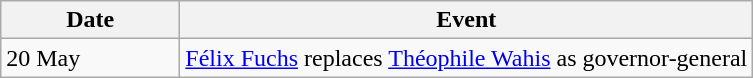<table class=wikitable>
<tr>
<th style="width:7em">Date</th>
<th>Event</th>
</tr>
<tr>
<td>20 May</td>
<td><a href='#'>Félix Fuchs</a> replaces <a href='#'>Théophile Wahis</a> as governor-general</td>
</tr>
</table>
